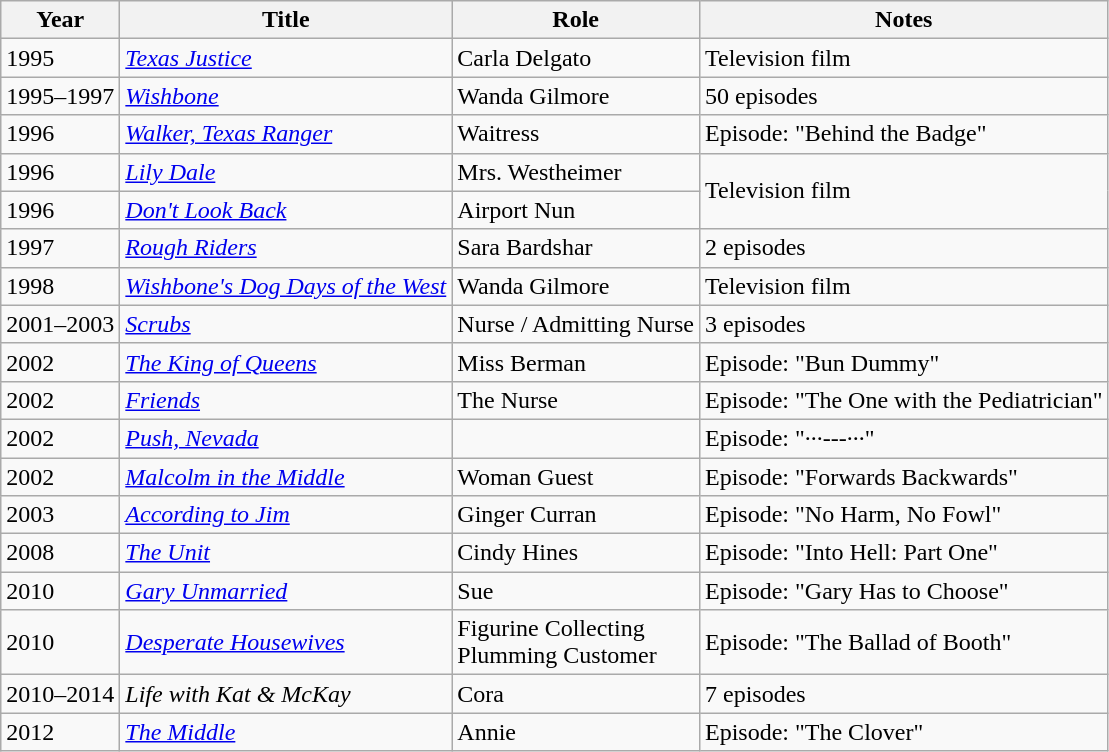<table class="wikitable sortable">
<tr>
<th>Year</th>
<th>Title</th>
<th>Role</th>
<th>Notes</th>
</tr>
<tr>
<td>1995</td>
<td><em><a href='#'>Texas Justice</a></em></td>
<td>Carla Delgato</td>
<td>Television film</td>
</tr>
<tr>
<td>1995–1997</td>
<td><a href='#'><em>Wishbone</em></a></td>
<td>Wanda Gilmore</td>
<td>50 episodes</td>
</tr>
<tr>
<td>1996</td>
<td><em><a href='#'>Walker, Texas Ranger</a></em></td>
<td>Waitress</td>
<td>Episode: "Behind the Badge"</td>
</tr>
<tr>
<td>1996</td>
<td><em><a href='#'>Lily Dale</a></em></td>
<td>Mrs. Westheimer</td>
<td rowspan="2">Television film</td>
</tr>
<tr>
<td>1996</td>
<td><a href='#'><em>Don't Look Back</em></a></td>
<td>Airport Nun</td>
</tr>
<tr>
<td>1997</td>
<td><a href='#'><em>Rough Riders</em></a></td>
<td>Sara Bardshar</td>
<td>2 episodes</td>
</tr>
<tr>
<td>1998</td>
<td><em><a href='#'>Wishbone's Dog Days of the West</a></em></td>
<td>Wanda Gilmore</td>
<td>Television film</td>
</tr>
<tr>
<td>2001–2003</td>
<td><a href='#'><em>Scrubs</em></a></td>
<td>Nurse / Admitting Nurse</td>
<td>3 episodes</td>
</tr>
<tr>
<td>2002</td>
<td><em><a href='#'>The King of Queens</a></em></td>
<td>Miss Berman</td>
<td>Episode: "Bun Dummy"</td>
</tr>
<tr>
<td>2002</td>
<td><em><a href='#'>Friends</a></em></td>
<td>The Nurse</td>
<td>Episode: "The One with the Pediatrician"</td>
</tr>
<tr>
<td>2002</td>
<td><em><a href='#'>Push, Nevada</a></em></td>
<td></td>
<td>Episode: "···---···"</td>
</tr>
<tr>
<td>2002</td>
<td><em><a href='#'>Malcolm in the Middle</a></em></td>
<td>Woman Guest</td>
<td>Episode: "Forwards Backwards"</td>
</tr>
<tr>
<td>2003</td>
<td><em><a href='#'>According to Jim</a></em></td>
<td>Ginger Curran</td>
<td>Episode: "No Harm, No Fowl"</td>
</tr>
<tr>
<td>2008</td>
<td><em><a href='#'>The Unit</a></em></td>
<td>Cindy Hines</td>
<td>Episode: "Into Hell: Part One"</td>
</tr>
<tr>
<td>2010</td>
<td><em><a href='#'>Gary Unmarried</a></em></td>
<td>Sue</td>
<td>Episode: "Gary Has to Choose"</td>
</tr>
<tr>
<td>2010</td>
<td><em><a href='#'>Desperate Housewives</a></em></td>
<td>Figurine Collecting<br>Plumming Customer</td>
<td>Episode: "The Ballad of Booth"</td>
</tr>
<tr>
<td>2010–2014</td>
<td><em>Life with Kat & McKay</em></td>
<td>Cora</td>
<td>7 episodes</td>
</tr>
<tr>
<td>2012</td>
<td><a href='#'><em>The Middle</em></a></td>
<td>Annie</td>
<td>Episode: "The Clover"</td>
</tr>
</table>
